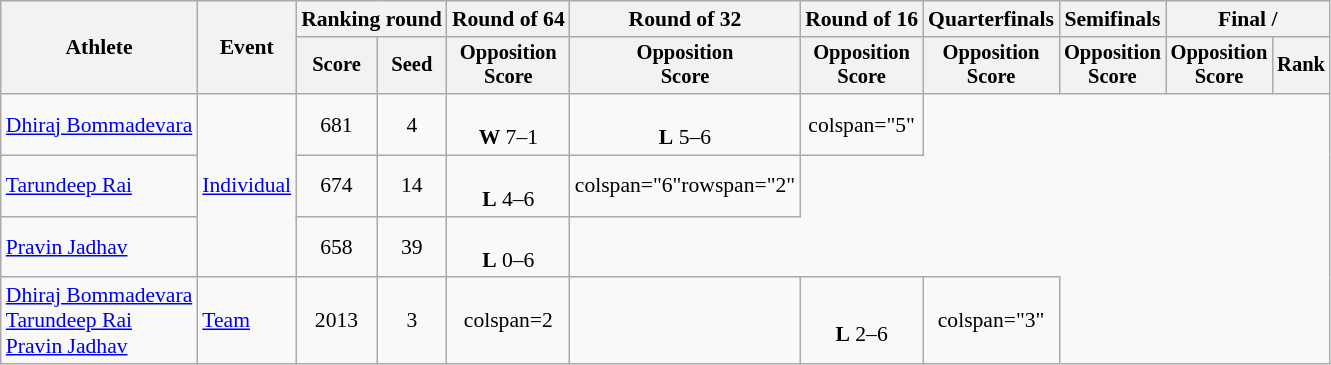<table class="wikitable" style="font-size:90%; text-align:center">
<tr>
<th rowspan=2>Athlete</th>
<th rowspan=2>Event</th>
<th colspan="2">Ranking round</th>
<th>Round of 64</th>
<th>Round of 32</th>
<th>Round of 16</th>
<th>Quarterfinals</th>
<th>Semifinals</th>
<th colspan="2">Final / </th>
</tr>
<tr style="font-size:95%">
<th>Score</th>
<th>Seed</th>
<th>Opposition<br>Score</th>
<th>Opposition<br>Score</th>
<th>Opposition<br>Score</th>
<th>Opposition<br>Score</th>
<th>Opposition<br>Score</th>
<th>Opposition<br>Score</th>
<th>Rank</th>
</tr>
<tr align=center>
<td align=left><a href='#'>Dhiraj Bommadevara</a></td>
<td align=left rowspan=3><a href='#'>Individual</a></td>
<td>681</td>
<td>4</td>
<td><br> <strong>W</strong> 7–1</td>
<td><br> <strong>L</strong> 5–6</td>
<td>colspan="5" </td>
</tr>
<tr align=center>
<td align=left><a href='#'>Tarundeep Rai</a></td>
<td>674</td>
<td>14</td>
<td><br><strong>L</strong> 4–6</td>
<td>colspan="6"rowspan="2" </td>
</tr>
<tr align=center>
<td align=left><a href='#'>Pravin Jadhav</a></td>
<td>658</td>
<td>39</td>
<td><br> <strong>L</strong> 0–6</td>
</tr>
<tr align=center>
<td align=left><a href='#'>Dhiraj Bommadevara</a><br><a href='#'>Tarundeep Rai</a><br><a href='#'>Pravin Jadhav</a></td>
<td align=left><a href='#'>Team</a></td>
<td>2013</td>
<td>3</td>
<td>colspan=2 </td>
<td></td>
<td><br> <strong>L</strong> 2–6</td>
<td>colspan="3" </td>
</tr>
</table>
